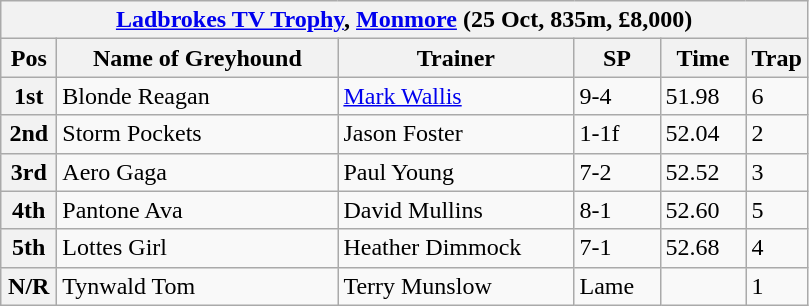<table class="wikitable">
<tr>
<th colspan="6"><a href='#'>Ladbrokes TV Trophy</a>, <a href='#'>Monmore</a> (25 Oct, 835m, £8,000)</th>
</tr>
<tr>
<th width=30>Pos</th>
<th width=180>Name of Greyhound</th>
<th width=150>Trainer</th>
<th width=50>SP</th>
<th width=50>Time</th>
<th width=30>Trap</th>
</tr>
<tr>
<th>1st</th>
<td>Blonde Reagan</td>
<td><a href='#'>Mark Wallis</a></td>
<td>9-4</td>
<td>51.98</td>
<td>6</td>
</tr>
<tr>
<th>2nd</th>
<td>Storm Pockets</td>
<td>Jason Foster</td>
<td>1-1f</td>
<td>52.04</td>
<td>2</td>
</tr>
<tr>
<th>3rd</th>
<td>Aero Gaga</td>
<td>Paul Young</td>
<td>7-2</td>
<td>52.52</td>
<td>3</td>
</tr>
<tr>
<th>4th</th>
<td>Pantone Ava</td>
<td>David Mullins</td>
<td>8-1</td>
<td>52.60</td>
<td>5</td>
</tr>
<tr>
<th>5th</th>
<td>Lottes Girl</td>
<td>Heather Dimmock</td>
<td>7-1</td>
<td>52.68</td>
<td>4</td>
</tr>
<tr>
<th>N/R</th>
<td>Tynwald Tom</td>
<td>Terry Munslow</td>
<td>Lame</td>
<td></td>
<td>1</td>
</tr>
</table>
